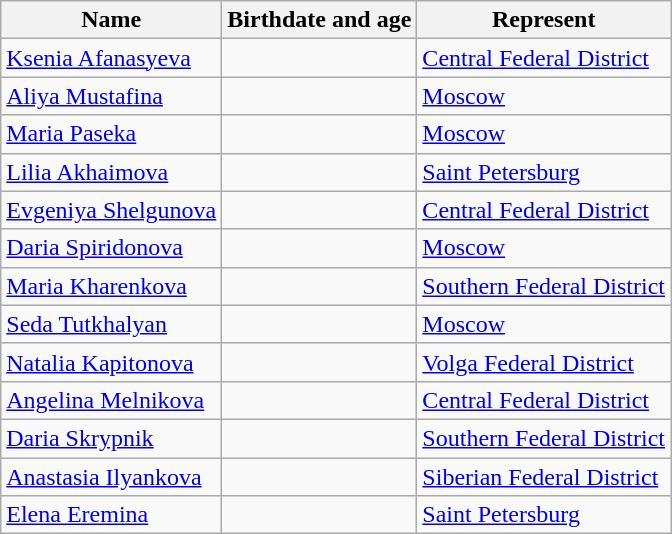<table class="wikitable">
<tr>
<th>Name</th>
<th>Birthdate and age</th>
<th>Represent</th>
</tr>
<tr>
<td><a href='#'>Ksenia Afanasyeva</a></td>
<td></td>
<td><a href='#'>Central Federal District</a></td>
</tr>
<tr>
<td><a href='#'>Aliya Mustafina</a></td>
<td></td>
<td><a href='#'>Moscow</a></td>
</tr>
<tr>
<td><a href='#'>Maria Paseka</a></td>
<td></td>
<td><a href='#'>Moscow</a></td>
</tr>
<tr>
<td><a href='#'>Lilia Akhaimova</a></td>
<td></td>
<td><a href='#'>Saint Petersburg</a></td>
</tr>
<tr>
<td><a href='#'>Evgeniya Shelgunova</a></td>
<td></td>
<td><a href='#'>Central Federal District</a></td>
</tr>
<tr>
<td><a href='#'>Daria Spiridonova</a></td>
<td></td>
<td><a href='#'>Moscow</a></td>
</tr>
<tr>
<td><a href='#'>Maria Kharenkova</a></td>
<td></td>
<td><a href='#'>Southern Federal District</a></td>
</tr>
<tr>
<td><a href='#'>Seda Tutkhalyan</a></td>
<td></td>
<td><a href='#'>Moscow</a></td>
</tr>
<tr>
<td><a href='#'>Natalia Kapitonova</a></td>
<td></td>
<td><a href='#'>Volga Federal District</a></td>
</tr>
<tr>
<td><a href='#'>Angelina Melnikova</a></td>
<td></td>
<td><a href='#'>Central Federal District</a></td>
</tr>
<tr>
<td><a href='#'>Daria Skrypnik</a></td>
<td></td>
<td><a href='#'>Southern Federal District</a></td>
</tr>
<tr>
<td><a href='#'>Anastasia Ilyankova</a></td>
<td></td>
<td><a href='#'>Siberian Federal District</a></td>
</tr>
<tr>
<td><a href='#'>Elena Eremina</a></td>
<td></td>
<td><a href='#'>Saint Petersburg</a></td>
</tr>
</table>
